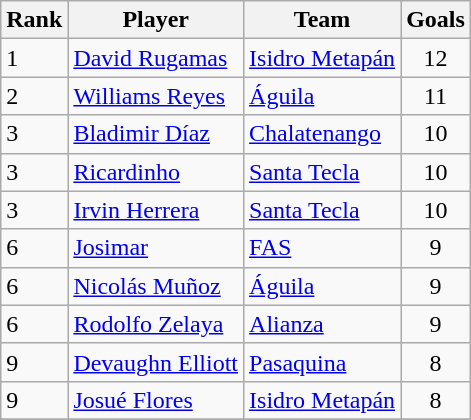<table class="wikitable">
<tr>
<th>Rank</th>
<th>Player</th>
<th>Team</th>
<th>Goals</th>
</tr>
<tr>
<td>1</td>
<td> <a href='#'>David Rugamas</a></td>
<td><a href='#'>Isidro Metapán</a></td>
<td Align=center>12</td>
</tr>
<tr>
<td>2</td>
<td> <a href='#'>Williams Reyes</a></td>
<td><a href='#'>Águila</a></td>
<td Align=center>11</td>
</tr>
<tr>
<td>3</td>
<td> <a href='#'>Bladimir Díaz</a></td>
<td><a href='#'>Chalatenango</a></td>
<td Align=center>10</td>
</tr>
<tr>
<td>3</td>
<td> <a href='#'>Ricardinho</a></td>
<td><a href='#'>Santa Tecla</a></td>
<td Align=center>10</td>
</tr>
<tr>
<td>3</td>
<td> <a href='#'>Irvin Herrera</a></td>
<td><a href='#'>Santa Tecla</a></td>
<td Align=center>10</td>
</tr>
<tr>
<td>6</td>
<td> <a href='#'>Josimar</a></td>
<td><a href='#'>FAS</a></td>
<td Align=center>9</td>
</tr>
<tr>
<td>6</td>
<td> <a href='#'>Nicolás Muñoz</a></td>
<td><a href='#'>Águila</a></td>
<td Align=center>9</td>
</tr>
<tr>
<td>6</td>
<td> <a href='#'>Rodolfo Zelaya</a></td>
<td><a href='#'>Alianza</a></td>
<td Align=center>9</td>
</tr>
<tr>
<td>9</td>
<td> <a href='#'>Devaughn Elliott</a></td>
<td><a href='#'>Pasaquina</a></td>
<td Align=center>8</td>
</tr>
<tr>
<td>9</td>
<td> <a href='#'>Josué Flores</a></td>
<td><a href='#'>Isidro Metapán</a></td>
<td Align=center>8</td>
</tr>
<tr>
</tr>
</table>
